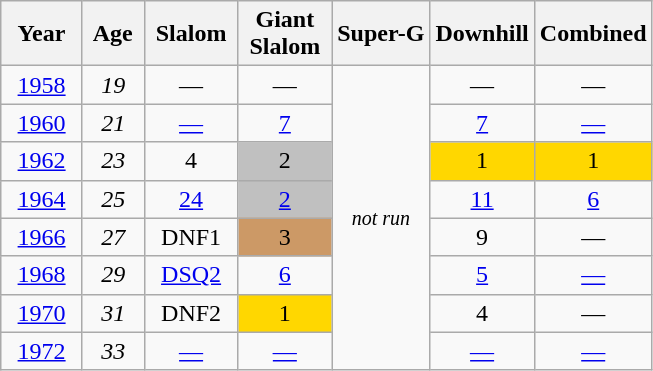<table class=wikitable style="text-align:center">
<tr>
<th>  Year  </th>
<th> Age </th>
<th> Slalom </th>
<th>Giant<br> Slalom </th>
<th>Super-G</th>
<th>Downhill</th>
<th>Combined</th>
</tr>
<tr>
<td><a href='#'>1958</a></td>
<td><em>19</em></td>
<td>—</td>
<td>—</td>
<td rowspan=8><small><em>not run</em></small></td>
<td>—</td>
<td>—</td>
</tr>
<tr>
<td><a href='#'>1960</a></td>
<td><em>21</em></td>
<td><a href='#'>—</a></td>
<td><a href='#'>7</a></td>
<td><a href='#'>7</a></td>
<td><a href='#'>—</a></td>
</tr>
<tr>
<td><a href='#'>1962</a></td>
<td><em>23</em></td>
<td>4</td>
<td style="background:silver;">2</td>
<td style="background:gold;">1</td>
<td style="background:gold;">1</td>
</tr>
<tr>
<td><a href='#'>1964</a></td>
<td><em>25</em></td>
<td><a href='#'>24</a></td>
<td style="background:silver;"><a href='#'>2</a></td>
<td><a href='#'>11</a></td>
<td><a href='#'>6</a></td>
</tr>
<tr>
<td><a href='#'>1966</a></td>
<td><em>27</em></td>
<td>DNF1</td>
<td style="background:#c96;">3</td>
<td>9</td>
<td>—</td>
</tr>
<tr>
<td><a href='#'>1968</a></td>
<td><em>29</em></td>
<td><a href='#'>DSQ2</a></td>
<td><a href='#'>6</a></td>
<td><a href='#'>5</a></td>
<td><a href='#'>—</a></td>
</tr>
<tr>
<td><a href='#'>1970</a></td>
<td><em>31</em></td>
<td>DNF2</td>
<td style="background:gold;">1</td>
<td>4</td>
<td>—</td>
</tr>
<tr>
<td><a href='#'>1972</a></td>
<td><em>33</em></td>
<td><a href='#'>—</a></td>
<td><a href='#'>—</a></td>
<td><a href='#'>—</a></td>
<td><a href='#'>—</a></td>
</tr>
</table>
